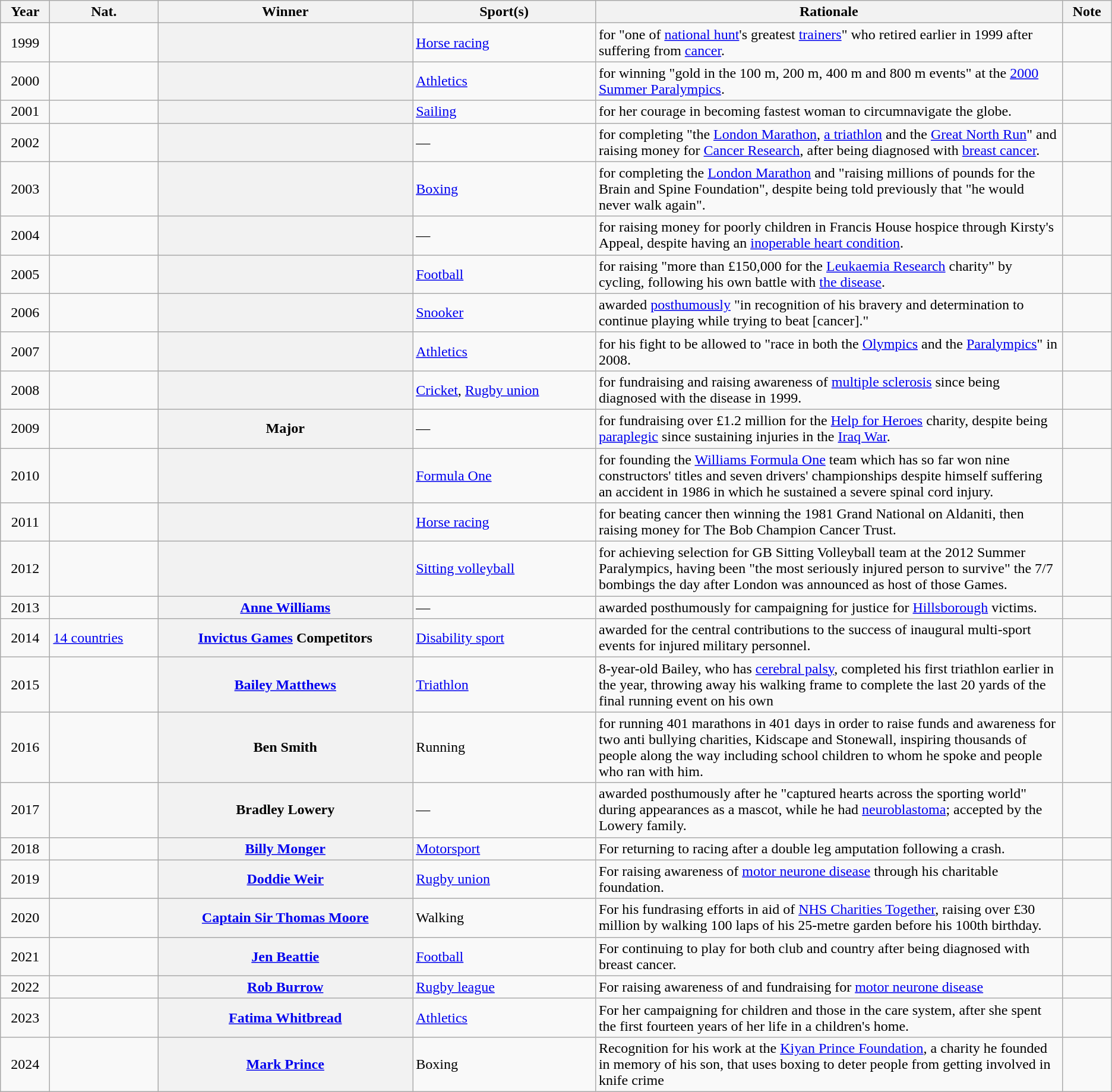<table class="sortable plainrowheaders wikitable">
<tr>
<th scope=col>Year</th>
<th scope=col>Nat.</th>
<th scope=col>Winner</th>
<th scope=col>Sport(s)</th>
<th scope="col" style="width:42%;">Rationale</th>
<th scope=col class="unsortable">Note</th>
</tr>
<tr>
<td align=center>1999</td>
<td></td>
<th scope=row></th>
<td><a href='#'>Horse racing</a></td>
<td>for "one of <a href='#'>national hunt</a>'s greatest <a href='#'>trainers</a>" who retired earlier in 1999 after suffering from <a href='#'>cancer</a>.</td>
<td align=center></td>
</tr>
<tr>
<td align=center>2000</td>
<td></td>
<th scope=row></th>
<td><a href='#'>Athletics</a></td>
<td>for winning "gold in the 100 m, 200 m, 400 m and 800 m events" at the <a href='#'>2000 Summer Paralympics</a>.</td>
<td align=center></td>
</tr>
<tr>
<td align=center>2001</td>
<td></td>
<th scope=row></th>
<td><a href='#'>Sailing</a></td>
<td>for her courage in becoming fastest woman to circumnavigate the globe.</td>
<td align=center></td>
</tr>
<tr>
<td align=center>2002</td>
<td></td>
<th scope=row></th>
<td>—</td>
<td>for completing "the <a href='#'>London Marathon</a>, <a href='#'>a triathlon</a> and the <a href='#'>Great North Run</a>" and raising money for <a href='#'>Cancer Research</a>, after being diagnosed with <a href='#'>breast cancer</a>.</td>
<td align=center></td>
</tr>
<tr>
<td align=center>2003</td>
<td></td>
<th scope=row></th>
<td><a href='#'>Boxing</a></td>
<td>for completing the <a href='#'>London Marathon</a> and "raising millions of pounds for the Brain and Spine Foundation", despite being told previously that "he would never walk again".</td>
<td align=center></td>
</tr>
<tr>
<td align=center>2004</td>
<td></td>
<th scope=row></th>
<td>—</td>
<td>for raising money for poorly children in Francis House hospice through Kirsty's Appeal, despite having an <a href='#'>inoperable heart condition</a>.</td>
<td align=center></td>
</tr>
<tr>
<td align=center>2005</td>
<td></td>
<th scope=row></th>
<td><a href='#'>Football</a></td>
<td>for raising "more than £150,000 for the <a href='#'>Leukaemia Research</a> charity" by cycling, following his own battle with <a href='#'>the disease</a>.</td>
<td align=center></td>
</tr>
<tr>
<td align=center>2006</td>
<td></td>
<th scope=row></th>
<td><a href='#'>Snooker</a></td>
<td>awarded <a href='#'>posthumously</a> "in recognition of his bravery and determination to continue playing while trying to beat [cancer]."</td>
<td align=center></td>
</tr>
<tr>
<td align=center>2007</td>
<td></td>
<th scope=row></th>
<td><a href='#'>Athletics</a></td>
<td>for his fight to be allowed to "race in both the <a href='#'>Olympics</a> and the <a href='#'>Paralympics</a>" in 2008.</td>
<td align=center></td>
</tr>
<tr>
<td align=center>2008</td>
<td></td>
<th scope=row></th>
<td><a href='#'>Cricket</a>, <a href='#'>Rugby union</a></td>
<td>for fundraising and raising awareness of <a href='#'>multiple sclerosis</a> since being diagnosed with the disease in 1999.</td>
<td align=center></td>
</tr>
<tr>
<td align=center>2009</td>
<td></td>
<th scope=row>Major </th>
<td>—</td>
<td>for fundraising over £1.2 million for the <a href='#'>Help for Heroes</a> charity, despite being <a href='#'>paraplegic</a> since sustaining injuries in the <a href='#'>Iraq War</a>.</td>
<td align=center></td>
</tr>
<tr>
<td align=center>2010</td>
<td></td>
<th scope=row></th>
<td><a href='#'>Formula One</a></td>
<td>for founding the <a href='#'>Williams Formula One</a> team which has so far won nine constructors' titles and seven drivers' championships despite himself suffering an accident in 1986 in which he sustained a severe spinal cord injury.</td>
<td align=center></td>
</tr>
<tr>
<td align=center>2011</td>
<td></td>
<th scope=row></th>
<td><a href='#'>Horse racing</a></td>
<td>for beating cancer then winning the 1981 Grand National on Aldaniti, then raising money for The Bob Champion Cancer Trust.</td>
<td align=center></td>
</tr>
<tr>
<td align=center>2012</td>
<td></td>
<th scope=row></th>
<td><a href='#'>Sitting volleyball</a></td>
<td>for achieving selection for GB Sitting Volleyball team at the 2012 Summer Paralympics, having been "the most seriously injured person to survive" the 7/7 bombings the day after London was announced as host of those Games.</td>
<td align=center></td>
</tr>
<tr>
<td align=center>2013</td>
<td></td>
<th scope=row><a href='#'>Anne Williams</a></th>
<td>—</td>
<td>awarded posthumously for campaigning for justice for <a href='#'>Hillsborough</a> victims.</td>
<td align=center></td>
</tr>
<tr>
<td align=center>2014</td>
<td><a href='#'>14 countries</a></td>
<th scope=row><a href='#'>Invictus Games</a> Competitors</th>
<td><a href='#'>Disability sport</a></td>
<td>awarded for the central contributions to the success of inaugural multi-sport events for injured military personnel.</td>
<td align=center></td>
</tr>
<tr>
<td align=center>2015</td>
<td></td>
<th scope=row><a href='#'>Bailey Matthews</a></th>
<td><a href='#'>Triathlon</a></td>
<td>8-year-old Bailey, who has <a href='#'>cerebral palsy</a>, completed his first triathlon earlier in the year, throwing away his walking frame to complete the last 20 yards of the final running event on his own</td>
<td align=center></td>
</tr>
<tr>
<td align=center>2016</td>
<td></td>
<th scope=row>Ben Smith</th>
<td>Running</td>
<td>for running 401 marathons in 401 days in order to raise funds and awareness for two anti bullying charities, Kidscape and Stonewall, inspiring thousands of people along the way including school children to whom he spoke and people who ran with him.</td>
<td align=center></td>
</tr>
<tr>
<td align=center>2017</td>
<td></td>
<th scope=row>Bradley Lowery</th>
<td>—</td>
<td>awarded posthumously after he "captured hearts across the sporting world" during appearances as a mascot, while he had <a href='#'>neuroblastoma</a>;  accepted by the Lowery family.</td>
<td align=center></td>
</tr>
<tr>
<td align=center>2018</td>
<td></td>
<th scope=row><a href='#'>Billy Monger</a></th>
<td><a href='#'>Motorsport</a></td>
<td>For returning to racing after a double leg amputation following a crash.</td>
<td align=center></td>
</tr>
<tr>
<td align=center>2019</td>
<td></td>
<th scope=row><a href='#'>Doddie Weir</a></th>
<td><a href='#'>Rugby union</a></td>
<td>For raising awareness of <a href='#'>motor neurone disease</a> through his charitable foundation.</td>
<td align=center></td>
</tr>
<tr>
<td align=center>2020</td>
<td></td>
<th scope=row><a href='#'>Captain Sir Thomas Moore</a></th>
<td>Walking</td>
<td>For his fundrasing efforts in aid of <a href='#'>NHS Charities Together</a>, raising over £30 million by walking 100 laps of his 25-metre garden before his 100th birthday.</td>
<td align=center></td>
</tr>
<tr>
<td align=center>2021</td>
<td></td>
<th scope=row><a href='#'>Jen Beattie</a></th>
<td><a href='#'>Football</a></td>
<td>For continuing to play for both club and country after being diagnosed with breast cancer.</td>
<td align=center></td>
</tr>
<tr>
<td align=center>2022</td>
<td></td>
<th scope=row><a href='#'>Rob Burrow</a></th>
<td><a href='#'>Rugby league</a></td>
<td>For raising awareness of and fundraising for <a href='#'>motor neurone disease</a></td>
<td align=center></td>
</tr>
<tr>
<td align=center>2023</td>
<td></td>
<th scope=row><a href='#'>Fatima Whitbread</a></th>
<td><a href='#'>Athletics</a></td>
<td>For her campaigning for children and those in the care system, after she spent the first fourteen years of her life in a children's home.</td>
<td align=center></td>
</tr>
<tr>
<td align=center>2024</td>
<td></td>
<th scope=row><a href='#'>Mark Prince</a></th>
<td>Boxing</td>
<td>Recognition for his work at the <a href='#'>Kiyan Prince Foundation</a>, a charity he founded in memory of his son, that uses boxing to deter people from getting involved in knife crime</td>
<td align=center></td>
</tr>
</table>
